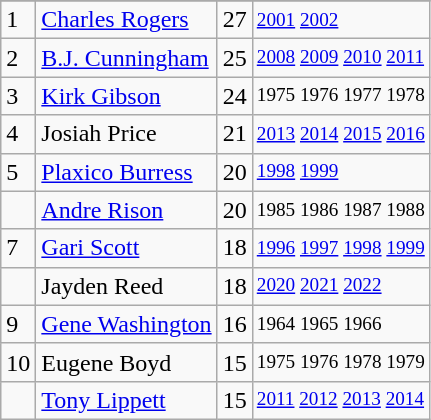<table class="wikitable">
<tr>
</tr>
<tr>
<td>1</td>
<td><a href='#'>Charles Rogers</a></td>
<td>27</td>
<td style="font-size:80%;"><a href='#'>2001</a> <a href='#'>2002</a></td>
</tr>
<tr>
<td>2</td>
<td><a href='#'>B.J. Cunningham</a></td>
<td>25</td>
<td style="font-size:80%;"><a href='#'>2008</a> <a href='#'>2009</a> <a href='#'>2010</a> <a href='#'>2011</a></td>
</tr>
<tr>
<td>3</td>
<td><a href='#'>Kirk Gibson</a></td>
<td>24</td>
<td style="font-size:80%;">1975 1976 1977 1978</td>
</tr>
<tr>
<td>4</td>
<td>Josiah Price</td>
<td>21</td>
<td style="font-size:80%;"><a href='#'>2013</a> <a href='#'>2014</a> <a href='#'>2015</a> <a href='#'>2016</a></td>
</tr>
<tr>
<td>5</td>
<td><a href='#'>Plaxico Burress</a></td>
<td>20</td>
<td style="font-size:80%;"><a href='#'>1998</a> <a href='#'>1999</a></td>
</tr>
<tr>
<td></td>
<td><a href='#'>Andre Rison</a></td>
<td>20</td>
<td style="font-size:80%;">1985 1986 1987 1988</td>
</tr>
<tr>
<td>7</td>
<td><a href='#'>Gari Scott</a></td>
<td>18</td>
<td style="font-size:80%;"><a href='#'>1996</a> <a href='#'>1997</a> <a href='#'>1998</a> <a href='#'>1999</a></td>
</tr>
<tr>
<td></td>
<td>Jayden Reed</td>
<td>18</td>
<td style="font-size:80%;"><a href='#'>2020</a> <a href='#'>2021</a> <a href='#'>2022</a></td>
</tr>
<tr>
<td>9</td>
<td><a href='#'>Gene Washington</a></td>
<td>16</td>
<td style="font-size:80%;">1964 1965 1966</td>
</tr>
<tr>
<td>10</td>
<td>Eugene Boyd</td>
<td>15</td>
<td style="font-size:80%;">1975 1976 1978 1979</td>
</tr>
<tr>
<td></td>
<td><a href='#'>Tony Lippett</a></td>
<td>15</td>
<td style="font-size:80%;"><a href='#'>2011</a> <a href='#'>2012</a> <a href='#'>2013</a> <a href='#'>2014</a></td>
</tr>
</table>
